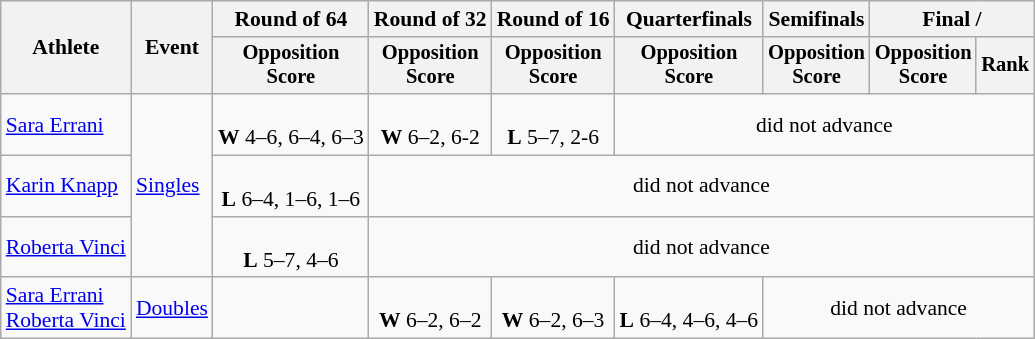<table class=wikitable style="font-size:90%">
<tr>
<th rowspan="2">Athlete</th>
<th rowspan="2">Event</th>
<th>Round of 64</th>
<th>Round of 32</th>
<th>Round of 16</th>
<th>Quarterfinals</th>
<th>Semifinals</th>
<th colspan=2>Final / </th>
</tr>
<tr style="font-size:95%">
<th>Opposition<br>Score</th>
<th>Opposition<br>Score</th>
<th>Opposition<br>Score</th>
<th>Opposition<br>Score</th>
<th>Opposition<br>Score</th>
<th>Opposition<br>Score</th>
<th>Rank</th>
</tr>
<tr align=center>
<td align=left><a href='#'>Sara Errani</a></td>
<td align=left rowspan=3><a href='#'>Singles</a></td>
<td><br><strong>W</strong> 4–6, 6–4, 6–3</td>
<td><br><strong>W</strong> 6–2, 6-2</td>
<td><br><strong>L</strong> 5–7, 2-6</td>
<td colspan=4>did not advance</td>
</tr>
<tr align=center>
<td align=left><a href='#'>Karin Knapp</a></td>
<td><br><strong>L</strong> 6–4, 1–6, 1–6</td>
<td colspan=6>did not advance</td>
</tr>
<tr align=center>
<td align=left><a href='#'>Roberta Vinci</a></td>
<td><br><strong>L</strong> 5–7, 4–6</td>
<td colspan=6>did not advance</td>
</tr>
<tr align=center>
<td align=left><a href='#'>Sara Errani</a><br><a href='#'>Roberta Vinci</a></td>
<td align=left><a href='#'>Doubles</a></td>
<td></td>
<td><br><strong>W</strong> 6–2, 6–2</td>
<td><br><strong>W</strong> 6–2, 6–3</td>
<td><br><strong>L</strong> 6–4, 4–6, 4–6</td>
<td colspan=3>did not advance</td>
</tr>
</table>
